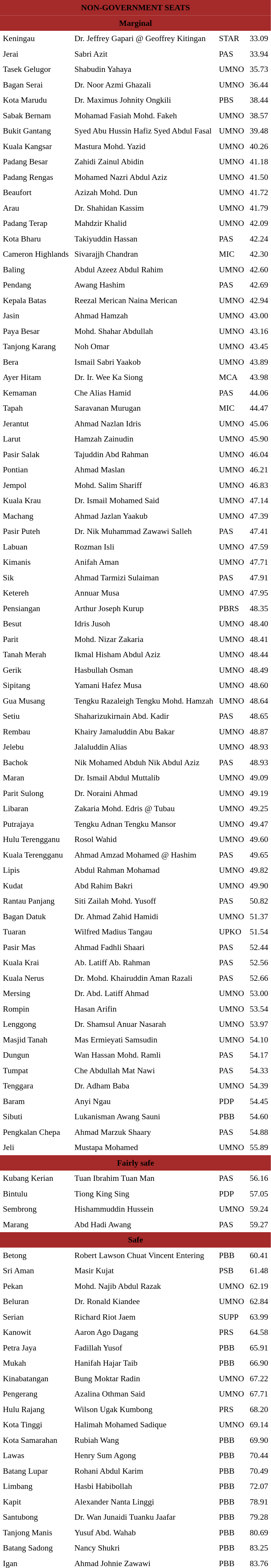<table class="toccolours" cellpadding="5" cellspacing="0" style="float:left; margin-right:.5em; margin-top:.4em; font-size:90%;">
<tr>
<td colspan="4"  style="text-align:center; background:brown;"><span><strong>NON-GOVERNMENT SEATS</strong></span></td>
</tr>
<tr>
<td colspan="4"  style="text-align:center; background:brown;"><span><strong>Marginal</strong></span></td>
</tr>
<tr>
<td>Keningau</td>
<td>Dr. Jeffrey Gapari @ Geoffrey Kitingan</td>
<td>STAR</td>
<td style="text-align:center;">33.09</td>
</tr>
<tr>
<td>Jerai</td>
<td>Sabri Azit</td>
<td>PAS</td>
<td style="text-align:center;">33.94</td>
</tr>
<tr>
<td>Tasek Gelugor</td>
<td>Shabudin Yahaya</td>
<td>UMNO</td>
<td style="text-align:center;">35.73</td>
</tr>
<tr>
<td>Bagan Serai</td>
<td>Dr. Noor Azmi Ghazali</td>
<td>UMNO</td>
<td style="text-align:center;">36.44</td>
</tr>
<tr>
<td>Kota Marudu</td>
<td>Dr. Maximus Johnity Ongkili</td>
<td>PBS</td>
<td style="text-align:center;">38.44</td>
</tr>
<tr>
<td>Sabak Bernam</td>
<td>Mohamad Fasiah Mohd. Fakeh</td>
<td>UMNO</td>
<td style="text-align:center;">38.57</td>
</tr>
<tr>
<td>Bukit Gantang</td>
<td>Syed Abu Hussin Hafiz Syed Abdul Fasal</td>
<td>UMNO</td>
<td style="text-align:center;">39.48</td>
</tr>
<tr>
<td>Kuala Kangsar</td>
<td>Mastura Mohd. Yazid</td>
<td>UMNO</td>
<td style="text-align:center;">40.26</td>
</tr>
<tr>
<td>Padang Besar</td>
<td>Zahidi Zainul Abidin</td>
<td>UMNO</td>
<td style="text-align:center;">41.18</td>
</tr>
<tr>
<td>Padang Rengas</td>
<td>Mohamed Nazri Abdul Aziz</td>
<td>UMNO</td>
<td style="text-align:center;">41.50</td>
</tr>
<tr>
<td>Beaufort</td>
<td>Azizah Mohd. Dun</td>
<td>UMNO</td>
<td style="text-align:center;">41.72</td>
</tr>
<tr>
<td>Arau</td>
<td>Dr. Shahidan Kassim</td>
<td>UMNO</td>
<td style="text-align:center;">41.79</td>
</tr>
<tr>
<td>Padang Terap</td>
<td>Mahdzir Khalid</td>
<td>UMNO</td>
<td style="text-align:center;">42.09</td>
</tr>
<tr>
<td>Kota Bharu</td>
<td>Takiyuddin Hassan</td>
<td>PAS</td>
<td style="text-align:center;">42.24</td>
</tr>
<tr>
<td>Cameron Highlands</td>
<td>Sivarajjh Chandran</td>
<td>MIC</td>
<td style="text-align:center;">42.30</td>
</tr>
<tr>
<td>Baling</td>
<td>Abdul Azeez Abdul Rahim</td>
<td>UMNO</td>
<td style="text-align:center;">42.60</td>
</tr>
<tr>
<td>Pendang</td>
<td>Awang Hashim</td>
<td>PAS</td>
<td style="text-align:center;">42.69</td>
</tr>
<tr>
<td>Kepala Batas</td>
<td>Reezal Merican Naina Merican</td>
<td>UMNO</td>
<td style="text-align:center;">42.94</td>
</tr>
<tr>
<td>Jasin</td>
<td>Ahmad Hamzah</td>
<td>UMNO</td>
<td style="text-align:center;">43.00</td>
</tr>
<tr>
<td>Paya Besar</td>
<td>Mohd. Shahar Abdullah</td>
<td>UMNO</td>
<td style="text-align:center;">43.16</td>
</tr>
<tr>
<td>Tanjong Karang</td>
<td>Noh Omar</td>
<td>UMNO</td>
<td style="text-align:center;">43.45</td>
</tr>
<tr>
<td>Bera</td>
<td>Ismail Sabri Yaakob</td>
<td>UMNO</td>
<td style="text-align:center;">43.89</td>
</tr>
<tr>
<td>Ayer Hitam</td>
<td>Dr. Ir. Wee Ka Siong</td>
<td>MCA</td>
<td style="text-align:center;">43.98</td>
</tr>
<tr>
<td>Kemaman</td>
<td>Che Alias Hamid</td>
<td>PAS</td>
<td style="text-align:center;">44.06</td>
</tr>
<tr>
<td>Tapah</td>
<td>Saravanan Murugan</td>
<td>MIC</td>
<td style="text-align:center;">44.47</td>
</tr>
<tr>
<td>Jerantut</td>
<td>Ahmad Nazlan Idris</td>
<td>UMNO</td>
<td style="text-align:center;">45.06</td>
</tr>
<tr>
<td>Larut</td>
<td>Hamzah Zainudin</td>
<td>UMNO</td>
<td style="text-align:center;">45.90</td>
</tr>
<tr>
<td>Pasir Salak</td>
<td>Tajuddin Abd Rahman</td>
<td>UMNO</td>
<td style="text-align:center;">46.04</td>
</tr>
<tr>
<td>Pontian</td>
<td>Ahmad Maslan</td>
<td>UMNO</td>
<td style="text-align:center;">46.21</td>
</tr>
<tr>
<td>Jempol</td>
<td>Mohd. Salim Shariff</td>
<td>UMNO</td>
<td style="text-align:center;">46.83</td>
</tr>
<tr>
<td>Kuala Krau</td>
<td>Dr. Ismail Mohamed Said</td>
<td>UMNO</td>
<td style="text-align:center;">47.14</td>
</tr>
<tr>
<td>Machang</td>
<td>Ahmad Jazlan Yaakub</td>
<td>UMNO</td>
<td style="text-align:center;">47.39</td>
</tr>
<tr>
<td>Pasir Puteh</td>
<td>Dr. Nik Muhammad Zawawi Salleh</td>
<td>PAS</td>
<td style="text-align:center;">47.41</td>
</tr>
<tr>
<td>Labuan</td>
<td>Rozman Isli</td>
<td>UMNO</td>
<td style="text-align:center;">47.59</td>
</tr>
<tr>
<td>Kimanis</td>
<td>Anifah Aman</td>
<td>UMNO</td>
<td style="text-align:center;">47.71</td>
</tr>
<tr>
<td>Sik</td>
<td>Ahmad Tarmizi Sulaiman</td>
<td>PAS</td>
<td style="text-align:center;">47.91</td>
</tr>
<tr>
<td>Ketereh</td>
<td>Annuar Musa</td>
<td>UMNO</td>
<td style="text-align:center;">47.95</td>
</tr>
<tr>
<td>Pensiangan</td>
<td>Arthur Joseph Kurup</td>
<td>PBRS</td>
<td style="text-align:center;">48.35</td>
</tr>
<tr>
<td>Besut</td>
<td>Idris Jusoh</td>
<td>UMNO</td>
<td style="text-align:center;">48.40</td>
</tr>
<tr>
<td>Parit</td>
<td>Mohd. Nizar Zakaria</td>
<td>UMNO</td>
<td style="text-align:center;">48.41</td>
</tr>
<tr>
<td>Tanah Merah</td>
<td>Ikmal Hisham Abdul Aziz</td>
<td>UMNO</td>
<td style="text-align:center;">48.44</td>
</tr>
<tr>
<td>Gerik</td>
<td>Hasbullah Osman</td>
<td>UMNO</td>
<td style="text-align:center;">48.49</td>
</tr>
<tr>
<td>Sipitang</td>
<td>Yamani Hafez Musa</td>
<td>UMNO</td>
<td style="text-align:center;">48.60</td>
</tr>
<tr>
<td>Gua Musang</td>
<td>Tengku Razaleigh Tengku Mohd. Hamzah</td>
<td>UMNO</td>
<td style="text-align:center;">48.64</td>
</tr>
<tr>
<td>Setiu</td>
<td>Shaharizukirnain Abd. Kadir</td>
<td>PAS</td>
<td style="text-align:center;">48.65</td>
</tr>
<tr>
<td>Rembau</td>
<td>Khairy Jamaluddin Abu Bakar</td>
<td>UMNO</td>
<td style="text-align:center;">48.87</td>
</tr>
<tr>
<td>Jelebu</td>
<td>Jalaluddin Alias</td>
<td>UMNO</td>
<td style="text-align:center;">48.93</td>
</tr>
<tr>
<td>Bachok</td>
<td>Nik Mohamed Abduh Nik Abdul Aziz</td>
<td>PAS</td>
<td style="text-align:center;">48.93</td>
</tr>
<tr>
<td>Maran</td>
<td>Dr. Ismail Abdul Muttalib</td>
<td>UMNO</td>
<td style="text-align:center;">49.09</td>
</tr>
<tr>
<td>Parit Sulong</td>
<td>Dr. Noraini Ahmad</td>
<td>UMNO</td>
<td style="text-align:center;">49.19</td>
</tr>
<tr>
<td>Libaran</td>
<td>Zakaria Mohd. Edris @ Tubau</td>
<td>UMNO</td>
<td style="text-align:center;">49.25</td>
</tr>
<tr>
<td>Putrajaya</td>
<td>Tengku Adnan Tengku Mansor</td>
<td>UMNO</td>
<td style="text-align:center;">49.47</td>
</tr>
<tr>
<td>Hulu Terengganu</td>
<td>Rosol Wahid</td>
<td>UMNO</td>
<td style="text-align:center;">49.60</td>
</tr>
<tr>
<td>Kuala Terengganu</td>
<td>Ahmad Amzad Mohamed @ Hashim</td>
<td>PAS</td>
<td style="text-align:center;">49.65</td>
</tr>
<tr>
<td>Lipis</td>
<td>Abdul Rahman Mohamad</td>
<td>UMNO</td>
<td style="text-align:center;">49.82</td>
</tr>
<tr>
<td>Kudat</td>
<td>Abd Rahim Bakri</td>
<td>UMNO</td>
<td style="text-align:center;">49.90</td>
</tr>
<tr>
<td>Rantau Panjang</td>
<td>Siti Zailah Mohd. Yusoff</td>
<td>PAS</td>
<td style="text-align:center;">50.82</td>
</tr>
<tr>
<td>Bagan Datuk</td>
<td>Dr. Ahmad Zahid Hamidi</td>
<td>UMNO</td>
<td style="text-align:center;">51.37</td>
</tr>
<tr>
<td>Tuaran</td>
<td>Wilfred Madius Tangau</td>
<td>UPKO</td>
<td style="text-align:center;">51.54</td>
</tr>
<tr>
<td>Pasir Mas</td>
<td>Ahmad Fadhli Shaari</td>
<td>PAS</td>
<td style="text-align:center;">52.44</td>
</tr>
<tr>
<td>Kuala Krai</td>
<td>Ab. Latiff Ab. Rahman</td>
<td>PAS</td>
<td style="text-align:center;">52.56</td>
</tr>
<tr>
<td>Kuala Nerus</td>
<td>Dr. Mohd. Khairuddin Aman Razali</td>
<td>PAS</td>
<td style="text-align:center;">52.66</td>
</tr>
<tr>
<td>Mersing</td>
<td>Dr. Abd. Latiff Ahmad</td>
<td>UMNO</td>
<td style="text-align:center;">53.00</td>
</tr>
<tr>
<td>Rompin</td>
<td>Hasan Arifin</td>
<td>UMNO</td>
<td style="text-align:center;">53.54</td>
</tr>
<tr>
<td>Lenggong</td>
<td>Dr. Shamsul Anuar Nasarah</td>
<td>UMNO</td>
<td style="text-align:center;">53.97</td>
</tr>
<tr>
<td>Masjid Tanah</td>
<td>Mas Ermieyati Samsudin</td>
<td>UMNO</td>
<td style="text-align:center;">54.10</td>
</tr>
<tr>
<td>Dungun</td>
<td>Wan Hassan Mohd. Ramli</td>
<td>PAS</td>
<td style="text-align:center;">54.17</td>
</tr>
<tr>
<td>Tumpat</td>
<td>Che Abdullah Mat Nawi</td>
<td>PAS</td>
<td style="text-align:center;">54.33</td>
</tr>
<tr>
<td>Tenggara</td>
<td>Dr. Adham Baba</td>
<td>UMNO</td>
<td style="text-align:center;">54.39</td>
</tr>
<tr>
<td>Baram</td>
<td>Anyi Ngau</td>
<td>PDP</td>
<td style="text-align:center;">54.45</td>
</tr>
<tr>
<td>Sibuti</td>
<td>Lukanisman Awang Sauni</td>
<td>PBB</td>
<td style="text-align:center;">54.60</td>
</tr>
<tr>
<td>Pengkalan Chepa</td>
<td>Ahmad Marzuk Shaary</td>
<td>PAS</td>
<td style="text-align:center;">54.88</td>
</tr>
<tr>
<td>Jeli</td>
<td>Mustapa Mohamed</td>
<td>UMNO</td>
<td style="text-align:center;">55.89</td>
</tr>
<tr>
<td colspan="4"  style="text-align:center; background:brown;"><span><strong>Fairly safe</strong></span></td>
</tr>
<tr>
<td>Kubang Kerian</td>
<td>Tuan Ibrahim Tuan Man</td>
<td>PAS</td>
<td style="text-align:center;">56.16</td>
</tr>
<tr>
<td>Bintulu</td>
<td>Tiong King Sing</td>
<td>PDP</td>
<td style="text-align:center;">57.05</td>
</tr>
<tr>
<td>Sembrong</td>
<td>Hishammuddin Hussein</td>
<td>UMNO</td>
<td style="text-align:center;">59.24</td>
</tr>
<tr>
<td>Marang</td>
<td>Abd Hadi Awang</td>
<td>PAS</td>
<td style="text-align:center;">59.27</td>
</tr>
<tr>
<td colspan="4"  style="text-align:center; background:brown;"><span><strong>Safe</strong></span></td>
</tr>
<tr>
<td>Betong</td>
<td>Robert Lawson Chuat Vincent Entering</td>
<td>PBB</td>
<td style="text-align:center;">60.41</td>
</tr>
<tr>
<td>Sri Aman</td>
<td>Masir Kujat</td>
<td>PSB</td>
<td style="text-align:center;">61.48</td>
</tr>
<tr>
<td>Pekan</td>
<td>Mohd. Najib Abdul Razak</td>
<td>UMNO</td>
<td style="text-align:center;">62.19</td>
</tr>
<tr>
<td>Beluran</td>
<td>Dr. Ronald Kiandee</td>
<td>UMNO</td>
<td style="text-align:center;">62.84</td>
</tr>
<tr>
<td>Serian</td>
<td>Richard Riot Jaem</td>
<td>SUPP</td>
<td style="text-align:center;">63.99</td>
</tr>
<tr>
<td>Kanowit</td>
<td>Aaron Ago Dagang</td>
<td>PRS</td>
<td style="text-align:center;">64.58</td>
</tr>
<tr>
<td>Petra Jaya</td>
<td>Fadillah Yusof</td>
<td>PBB</td>
<td style="text-align:center;">65.91</td>
</tr>
<tr>
<td>Mukah</td>
<td>Hanifah Hajar Taib</td>
<td>PBB</td>
<td style="text-align:center;">66.90</td>
</tr>
<tr>
<td>Kinabatangan</td>
<td>Bung Moktar Radin</td>
<td>UMNO</td>
<td style="text-align:center;">67.22</td>
</tr>
<tr>
<td>Pengerang</td>
<td>Azalina Othman Said</td>
<td>UMNO</td>
<td style="text-align:center;">67.71</td>
</tr>
<tr>
<td>Hulu Rajang</td>
<td>Wilson Ugak Kumbong</td>
<td>PRS</td>
<td style="text-align:center;">68.20</td>
</tr>
<tr>
<td>Kota Tinggi</td>
<td>Halimah Mohamed Sadique</td>
<td>UMNO</td>
<td style="text-align:center;">69.14</td>
</tr>
<tr>
<td>Kota Samarahan</td>
<td>Rubiah Wang</td>
<td>PBB</td>
<td style="text-align:center;">69.90</td>
</tr>
<tr>
<td>Lawas</td>
<td>Henry Sum Agong</td>
<td>PBB</td>
<td style="text-align:center;">70.44</td>
</tr>
<tr>
<td>Batang Lupar</td>
<td>Rohani Abdul Karim</td>
<td>PBB</td>
<td style="text-align:center;">70.49</td>
</tr>
<tr>
<td>Limbang</td>
<td>Hasbi Habibollah</td>
<td>PBB</td>
<td style="text-align:center;">72.07</td>
</tr>
<tr>
<td>Kapit</td>
<td>Alexander Nanta Linggi</td>
<td>PBB</td>
<td style="text-align:center;">78.91</td>
</tr>
<tr>
<td>Santubong</td>
<td>Dr. Wan Junaidi Tuanku Jaafar</td>
<td>PBB</td>
<td style="text-align:center;">79.28</td>
</tr>
<tr>
<td>Tanjong Manis</td>
<td>Yusuf Abd. Wahab</td>
<td>PBB</td>
<td style="text-align:center;">80.69</td>
</tr>
<tr>
<td>Batang Sadong</td>
<td>Nancy Shukri</td>
<td>PBB</td>
<td style="text-align:center;">83.25</td>
</tr>
<tr>
<td>Igan</td>
<td>Ahmad Johnie Zawawi</td>
<td>PBB</td>
<td style="text-align:center;">83.76</td>
</tr>
</table>
